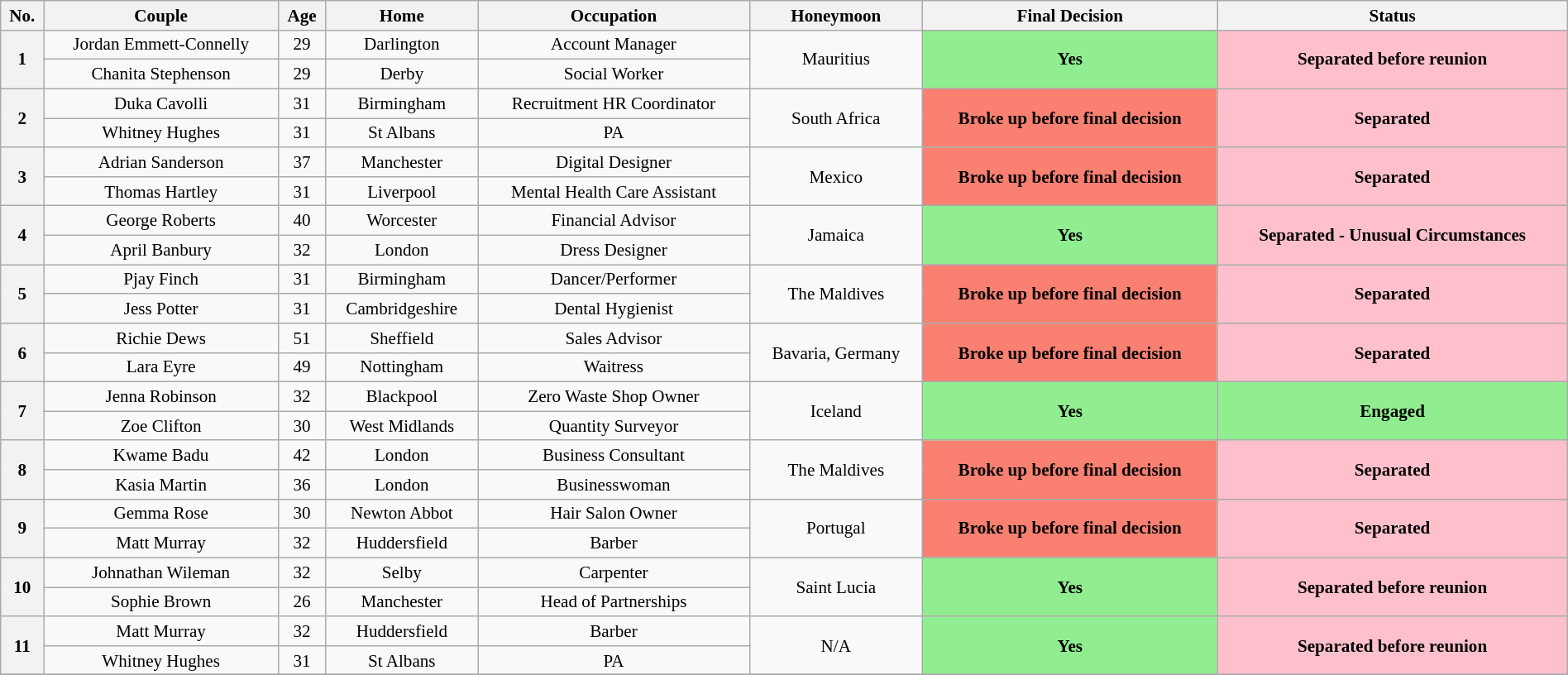<table class="wikitable plainrowheaders" style="text-align:center; width:100%; font-size:88%;">
<tr>
<th>No.</th>
<th>Couple</th>
<th>Age</th>
<th>Home</th>
<th>Occupation</th>
<th>Honeymoon</th>
<th>Final Decision</th>
<th>Status</th>
</tr>
<tr>
<th rowspan="2">1</th>
<td>Jordan Emmett-Connelly</td>
<td>29</td>
<td>Darlington</td>
<td>Account Manager</td>
<td rowspan="2">Mauritius</td>
<th rowspan="2" style="background:lightgreen;">Yes</th>
<th rowspan="2" style="background:pink;">Separated before reunion</th>
</tr>
<tr>
<td>Chanita Stephenson</td>
<td>29</td>
<td>Derby</td>
<td>Social Worker</td>
</tr>
<tr>
<th rowspan="2">2</th>
<td>Duka Cavolli</td>
<td>31</td>
<td>Birmingham</td>
<td>Recruitment HR Coordinator</td>
<td rowspan="2">South Africa</td>
<th rowspan="2" style="background:salmon;">Broke up before final decision</th>
<th rowspan="2" style="background:pink;">Separated</th>
</tr>
<tr>
<td>Whitney Hughes</td>
<td>31</td>
<td>St Albans</td>
<td>PA</td>
</tr>
<tr>
<th rowspan="2">3</th>
<td>Adrian Sanderson</td>
<td>37</td>
<td>Manchester</td>
<td>Digital Designer</td>
<td rowspan="2">Mexico</td>
<th rowspan="2" style="background:salmon;">Broke up before final decision</th>
<th rowspan="2" style="background:pink;">Separated</th>
</tr>
<tr>
<td>Thomas Hartley</td>
<td>31</td>
<td>Liverpool</td>
<td>Mental Health Care Assistant</td>
</tr>
<tr>
<th rowspan="2">4</th>
<td>George Roberts</td>
<td>40</td>
<td>Worcester</td>
<td>Financial Advisor</td>
<td rowspan="2">Jamaica</td>
<th rowspan="2" style="background:lightgreen;">Yes</th>
<th rowspan="2" style="background:pink;">Separated - Unusual Circumstances</th>
</tr>
<tr>
<td>April Banbury</td>
<td>32</td>
<td>London</td>
<td>Dress Designer</td>
</tr>
<tr>
<th rowspan="2">5</th>
<td>Pjay Finch</td>
<td>31</td>
<td>Birmingham</td>
<td>Dancer/Performer</td>
<td rowspan="2">The Maldives</td>
<th rowspan="2" style="background:salmon;">Broke up before final decision</th>
<th rowspan="2" style="background:pink;">Separated</th>
</tr>
<tr>
<td>Jess Potter</td>
<td>31</td>
<td>Cambridgeshire</td>
<td>Dental Hygienist</td>
</tr>
<tr>
<th rowspan="2">6</th>
<td>Richie Dews</td>
<td>51</td>
<td>Sheffield</td>
<td>Sales Advisor</td>
<td rowspan="2">Bavaria, Germany</td>
<th rowspan="2" style="background:salmon;">Broke up before final decision</th>
<th rowspan="2" style="background:pink;">Separated</th>
</tr>
<tr>
<td>Lara Eyre</td>
<td>49</td>
<td>Nottingham</td>
<td>Waitress</td>
</tr>
<tr>
<th rowspan="2">7</th>
<td>Jenna Robinson</td>
<td>32</td>
<td>Blackpool</td>
<td>Zero Waste Shop Owner</td>
<td rowspan="2">Iceland</td>
<th rowspan="2" style="background:lightgreen;">Yes</th>
<th rowspan="2" style="background:lightgreen;">Engaged</th>
</tr>
<tr>
<td>Zoe Clifton</td>
<td>30</td>
<td>West Midlands</td>
<td>Quantity Surveyor</td>
</tr>
<tr>
<th rowspan="2">8</th>
<td>Kwame Badu</td>
<td>42</td>
<td>London</td>
<td>Business Consultant</td>
<td rowspan="2">The Maldives</td>
<th rowspan="2" style="background:salmon;">Broke up before final decision</th>
<th rowspan="2" style="background:pink;">Separated</th>
</tr>
<tr>
<td>Kasia Martin</td>
<td>36</td>
<td>London</td>
<td>Businesswoman</td>
</tr>
<tr>
<th rowspan="2">9</th>
<td>Gemma Rose</td>
<td>30</td>
<td>Newton Abbot</td>
<td>Hair Salon Owner</td>
<td rowspan="2">Portugal</td>
<th rowspan="2" style="background:salmon;">Broke up before final decision</th>
<th rowspan="2" style="background:pink;">Separated</th>
</tr>
<tr>
<td>Matt Murray</td>
<td>32</td>
<td>Huddersfield</td>
<td>Barber</td>
</tr>
<tr>
<th rowspan="2">10</th>
<td>Johnathan Wileman</td>
<td>32</td>
<td>Selby</td>
<td>Carpenter</td>
<td rowspan="2">Saint Lucia</td>
<th rowspan="2" style="background:lightgreen;">Yes</th>
<th rowspan="2" style="background:pink;">Separated before reunion</th>
</tr>
<tr>
<td>Sophie Brown</td>
<td>26</td>
<td>Manchester</td>
<td>Head of Partnerships</td>
</tr>
<tr>
<th rowspan="2">11</th>
<td>Matt Murray</td>
<td>32</td>
<td>Huddersfield</td>
<td>Barber</td>
<td rowspan="2">N/A</td>
<th rowspan="2" style="background:lightgreen;">Yes</th>
<th rowspan="2" style="background:pink;">Separated before reunion</th>
</tr>
<tr>
<td>Whitney Hughes</td>
<td>31</td>
<td>St Albans</td>
<td>PA</td>
</tr>
<tr>
</tr>
</table>
